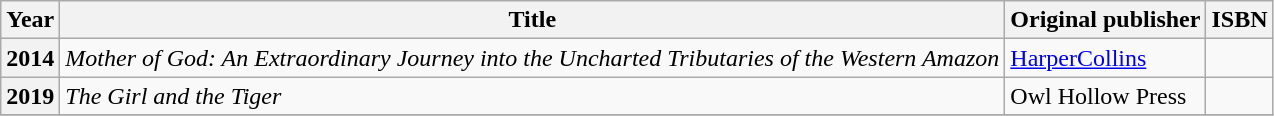<table class="wikitable plainrowheaders sortable">
<tr>
<th scope="col">Year</th>
<th scope="col">Title</th>
<th scope="col">Original publisher</th>
<th scope="col">ISBN</th>
</tr>
<tr>
<th scope="row">2014</th>
<td><em>Mother of God: An Extraordinary Journey into the Uncharted Tributaries of the Western Amazon</em></td>
<td><a href='#'>HarperCollins</a></td>
<td></td>
</tr>
<tr>
<th scope="row">2019</th>
<td><em>The Girl and the Tiger</em></td>
<td>Owl Hollow Press</td>
<td></td>
</tr>
<tr>
</tr>
</table>
